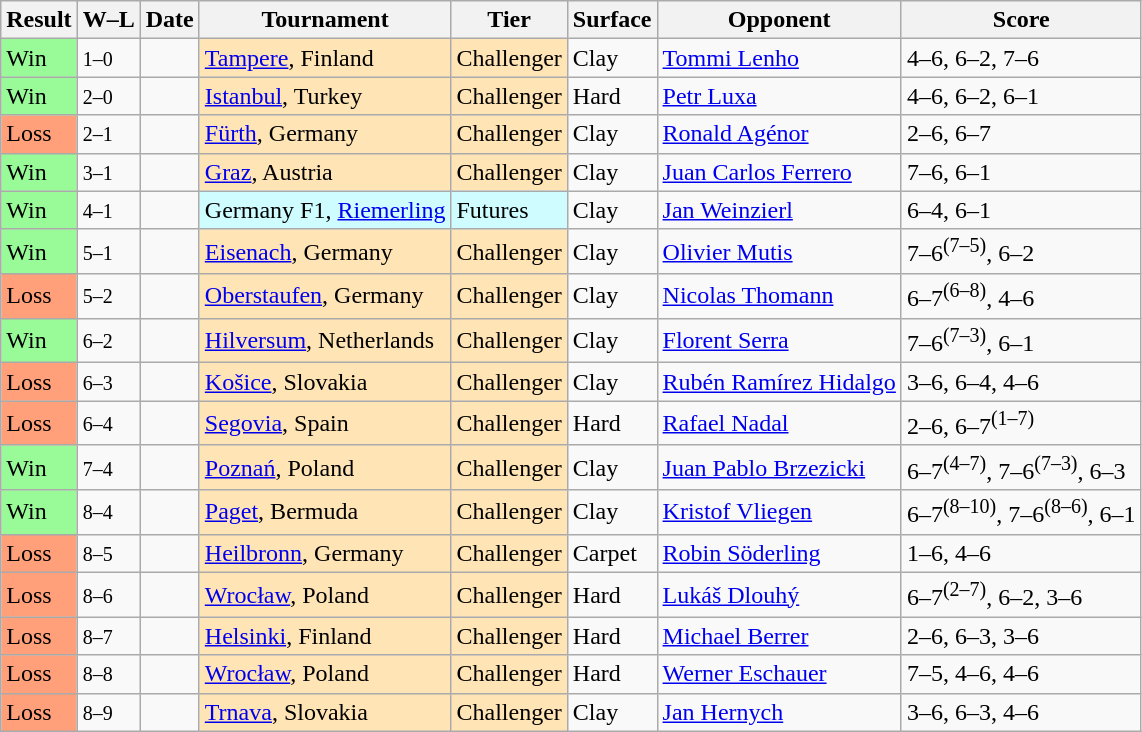<table class="sortable wikitable">
<tr>
<th>Result</th>
<th class="unsortable">W–L</th>
<th>Date</th>
<th>Tournament</th>
<th>Tier</th>
<th>Surface</th>
<th>Opponent</th>
<th class="unsortable">Score</th>
</tr>
<tr>
<td style="background:#98fb98;">Win</td>
<td><small>1–0</small></td>
<td></td>
<td style="background:moccasin;"><a href='#'>Tampere</a>, Finland</td>
<td style="background:moccasin;">Challenger</td>
<td>Clay</td>
<td> <a href='#'>Tommi Lenho</a></td>
<td>4–6, 6–2, 7–6</td>
</tr>
<tr>
<td style="background:#98fb98;">Win</td>
<td><small>2–0</small></td>
<td></td>
<td style="background:moccasin;"><a href='#'>Istanbul</a>, Turkey</td>
<td style="background:moccasin;">Challenger</td>
<td>Hard</td>
<td> <a href='#'>Petr Luxa</a></td>
<td>4–6, 6–2, 6–1</td>
</tr>
<tr>
<td style="background:#ffa07a;">Loss</td>
<td><small>2–1</small></td>
<td></td>
<td style="background:moccasin;"><a href='#'>Fürth</a>, Germany</td>
<td style="background:moccasin;">Challenger</td>
<td>Clay</td>
<td> <a href='#'>Ronald Agénor</a></td>
<td>2–6, 6–7</td>
</tr>
<tr>
<td style="background:#98fb98;">Win</td>
<td><small>3–1</small></td>
<td></td>
<td style="background:moccasin;"><a href='#'>Graz</a>, Austria</td>
<td style="background:moccasin;">Challenger</td>
<td>Clay</td>
<td> <a href='#'>Juan Carlos Ferrero</a></td>
<td>7–6, 6–1</td>
</tr>
<tr>
<td style="background:#98fb98;">Win</td>
<td><small>4–1</small></td>
<td></td>
<td style="background:#cffcff;">Germany F1, <a href='#'>Riemerling</a></td>
<td style="background:#cffcff;">Futures</td>
<td>Clay</td>
<td> <a href='#'>Jan Weinzierl</a></td>
<td>6–4, 6–1</td>
</tr>
<tr>
<td style="background:#98fb98;">Win</td>
<td><small>5–1</small></td>
<td></td>
<td style="background:moccasin;"><a href='#'>Eisenach</a>, Germany</td>
<td style="background:moccasin;">Challenger</td>
<td>Clay</td>
<td> <a href='#'>Olivier Mutis</a></td>
<td>7–6<sup>(7–5)</sup>, 6–2</td>
</tr>
<tr>
<td style="background:#ffa07a;">Loss</td>
<td><small>5–2</small></td>
<td></td>
<td style="background:moccasin;"><a href='#'>Oberstaufen</a>, Germany</td>
<td style="background:moccasin;">Challenger</td>
<td>Clay</td>
<td> <a href='#'>Nicolas Thomann</a></td>
<td>6–7<sup>(6–8)</sup>, 4–6</td>
</tr>
<tr>
<td style="background:#98fb98;">Win</td>
<td><small>6–2</small></td>
<td></td>
<td style="background:moccasin;"><a href='#'>Hilversum</a>, Netherlands</td>
<td style="background:moccasin;">Challenger</td>
<td>Clay</td>
<td> <a href='#'>Florent Serra</a></td>
<td>7–6<sup>(7–3)</sup>, 6–1</td>
</tr>
<tr>
<td style="background:#ffa07a;">Loss</td>
<td><small>6–3</small></td>
<td></td>
<td style="background:moccasin;"><a href='#'>Košice</a>, Slovakia</td>
<td style="background:moccasin;">Challenger</td>
<td>Clay</td>
<td> <a href='#'>Rubén Ramírez Hidalgo</a></td>
<td>3–6, 6–4, 4–6</td>
</tr>
<tr>
<td style="background:#ffa07a;">Loss</td>
<td><small>6–4</small></td>
<td></td>
<td style="background:moccasin;"><a href='#'>Segovia</a>, Spain</td>
<td style="background:moccasin;">Challenger</td>
<td>Hard</td>
<td> <a href='#'>Rafael Nadal</a></td>
<td>2–6, 6–7<sup>(1–7)</sup></td>
</tr>
<tr>
<td style="background:#98fb98;">Win</td>
<td><small>7–4</small></td>
<td></td>
<td style="background:moccasin;"><a href='#'>Poznań</a>, Poland</td>
<td style="background:moccasin;">Challenger</td>
<td>Clay</td>
<td> <a href='#'>Juan Pablo Brzezicki</a></td>
<td>6–7<sup>(4–7)</sup>, 7–6<sup>(7–3)</sup>, 6–3</td>
</tr>
<tr>
<td style="background:#98fb98;">Win</td>
<td><small>8–4</small></td>
<td></td>
<td style="background:moccasin;"><a href='#'>Paget</a>, Bermuda</td>
<td style="background:moccasin;">Challenger</td>
<td>Clay</td>
<td> <a href='#'>Kristof Vliegen</a></td>
<td>6–7<sup>(8–10)</sup>, 7–6<sup>(8–6)</sup>, 6–1</td>
</tr>
<tr>
<td style="background:#ffa07a;">Loss</td>
<td><small>8–5</small></td>
<td></td>
<td style="background:moccasin;"><a href='#'>Heilbronn</a>, Germany</td>
<td style="background:moccasin;">Challenger</td>
<td>Carpet</td>
<td> <a href='#'>Robin Söderling</a></td>
<td>1–6, 4–6</td>
</tr>
<tr>
<td style="background:#ffa07a;">Loss</td>
<td><small>8–6</small></td>
<td></td>
<td style="background:moccasin;"><a href='#'>Wrocław</a>, Poland</td>
<td style="background:moccasin;">Challenger</td>
<td>Hard</td>
<td> <a href='#'>Lukáš Dlouhý</a></td>
<td>6–7<sup>(2–7)</sup>, 6–2, 3–6</td>
</tr>
<tr>
<td style="background:#ffa07a;">Loss</td>
<td><small>8–7</small></td>
<td></td>
<td style="background:moccasin;"><a href='#'>Helsinki</a>, Finland</td>
<td style="background:moccasin;">Challenger</td>
<td>Hard</td>
<td> <a href='#'>Michael Berrer</a></td>
<td>2–6, 6–3, 3–6</td>
</tr>
<tr>
<td style="background:#ffa07a;">Loss</td>
<td><small>8–8</small></td>
<td></td>
<td style="background:moccasin;"><a href='#'>Wrocław</a>, Poland</td>
<td style="background:moccasin;">Challenger</td>
<td>Hard</td>
<td> <a href='#'>Werner Eschauer</a></td>
<td>7–5, 4–6, 4–6</td>
</tr>
<tr>
<td style="background:#ffa07a;">Loss</td>
<td><small>8–9</small></td>
<td></td>
<td style="background:moccasin;"><a href='#'>Trnava</a>, Slovakia</td>
<td style="background:moccasin;">Challenger</td>
<td>Clay</td>
<td> <a href='#'>Jan Hernych</a></td>
<td>3–6, 6–3, 4–6</td>
</tr>
</table>
